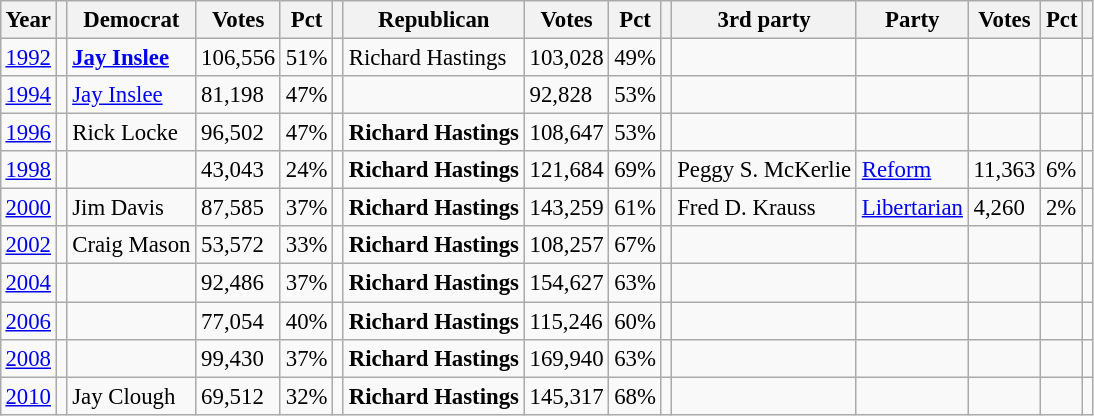<table class="wikitable" style="margin:0.5em ; font-size:95%">
<tr>
<th>Year</th>
<th></th>
<th>Democrat</th>
<th>Votes</th>
<th>Pct</th>
<th></th>
<th>Republican</th>
<th>Votes</th>
<th>Pct</th>
<th></th>
<th>3rd party</th>
<th>Party</th>
<th>Votes</th>
<th>Pct</th>
<th></th>
</tr>
<tr>
<td><a href='#'>1992</a></td>
<td></td>
<td><strong><a href='#'>Jay Inslee</a></strong></td>
<td>106,556</td>
<td>51%</td>
<td></td>
<td>Richard Hastings</td>
<td>103,028</td>
<td>49%</td>
<td></td>
<td></td>
<td></td>
<td></td>
<td></td>
<td></td>
</tr>
<tr>
<td><a href='#'>1994</a></td>
<td></td>
<td><a href='#'>Jay Inslee</a></td>
<td>81,198</td>
<td>47%</td>
<td></td>
<td></td>
<td>92,828</td>
<td>53%</td>
<td></td>
<td></td>
<td></td>
<td></td>
<td></td>
<td></td>
</tr>
<tr>
<td><a href='#'>1996</a></td>
<td></td>
<td>Rick Locke</td>
<td>96,502</td>
<td>47%</td>
<td></td>
<td><strong>Richard Hastings</strong></td>
<td>108,647</td>
<td>53%</td>
<td></td>
<td></td>
<td></td>
<td></td>
<td></td>
<td></td>
</tr>
<tr>
<td><a href='#'>1998</a></td>
<td></td>
<td></td>
<td>43,043</td>
<td>24%</td>
<td></td>
<td><strong>Richard Hastings</strong></td>
<td>121,684</td>
<td>69%</td>
<td></td>
<td>Peggy S. McKerlie</td>
<td><a href='#'>Reform</a></td>
<td>11,363</td>
<td>6%</td>
<td></td>
</tr>
<tr>
<td><a href='#'>2000</a></td>
<td></td>
<td>Jim Davis</td>
<td>87,585</td>
<td>37%</td>
<td></td>
<td><strong>Richard Hastings</strong></td>
<td>143,259</td>
<td>61%</td>
<td></td>
<td>Fred D. Krauss</td>
<td><a href='#'>Libertarian</a></td>
<td>4,260</td>
<td>2%</td>
<td></td>
</tr>
<tr>
<td><a href='#'>2002</a></td>
<td></td>
<td>Craig Mason</td>
<td>53,572</td>
<td>33%</td>
<td></td>
<td><strong>Richard Hastings</strong></td>
<td>108,257</td>
<td>67%</td>
<td></td>
<td></td>
<td></td>
<td></td>
<td></td>
<td></td>
</tr>
<tr>
<td><a href='#'>2004</a></td>
<td></td>
<td></td>
<td>92,486</td>
<td>37%</td>
<td></td>
<td><strong>Richard Hastings</strong></td>
<td>154,627</td>
<td>63%</td>
<td></td>
<td></td>
<td></td>
<td></td>
<td></td>
<td></td>
</tr>
<tr>
<td><a href='#'>2006</a></td>
<td></td>
<td></td>
<td>77,054</td>
<td>40%</td>
<td></td>
<td><strong>Richard Hastings</strong></td>
<td>115,246</td>
<td>60%</td>
<td></td>
<td></td>
<td></td>
<td></td>
<td></td>
<td></td>
</tr>
<tr>
<td><a href='#'>2008</a></td>
<td></td>
<td></td>
<td>99,430</td>
<td>37%</td>
<td></td>
<td><strong>Richard Hastings</strong></td>
<td>169,940</td>
<td>63%</td>
<td></td>
<td></td>
<td></td>
<td></td>
<td></td>
<td></td>
</tr>
<tr>
<td><a href='#'>2010</a></td>
<td></td>
<td>Jay Clough</td>
<td>69,512</td>
<td>32%</td>
<td></td>
<td><strong>Richard Hastings</strong></td>
<td>145,317</td>
<td>68%</td>
<td></td>
<td></td>
<td></td>
<td></td>
<td></td>
<td></td>
</tr>
</table>
